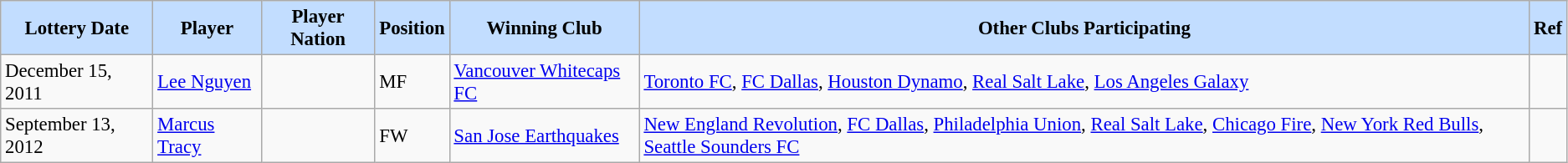<table class="wikitable" style="text-align:left; font-size:95%;">
<tr>
<th style="background:#c2ddff;">Lottery Date</th>
<th style="background:#c2ddff;">Player</th>
<th style="background:#c2ddff;">Player Nation</th>
<th style="background:#c2ddff;">Position</th>
<th style="background:#c2ddff;">Winning Club</th>
<th style="background:#c2ddff;">Other Clubs Participating</th>
<th style="background:#c2ddff;">Ref</th>
</tr>
<tr>
<td>December 15, 2011</td>
<td><a href='#'>Lee Nguyen</a></td>
<td></td>
<td>MF</td>
<td><a href='#'>Vancouver Whitecaps FC</a></td>
<td><a href='#'>Toronto FC</a>, <a href='#'>FC Dallas</a>, <a href='#'>Houston Dynamo</a>, <a href='#'>Real Salt Lake</a>, <a href='#'>Los Angeles Galaxy</a></td>
<td></td>
</tr>
<tr>
<td>September 13, 2012</td>
<td><a href='#'>Marcus Tracy</a></td>
<td></td>
<td>FW</td>
<td><a href='#'>San Jose Earthquakes</a></td>
<td><a href='#'>New England Revolution</a>, <a href='#'>FC Dallas</a>, <a href='#'>Philadelphia Union</a>, <a href='#'>Real Salt Lake</a>, <a href='#'>Chicago Fire</a>, <a href='#'>New York Red Bulls</a>,  <a href='#'>Seattle Sounders FC</a></td>
<td></td>
</tr>
</table>
